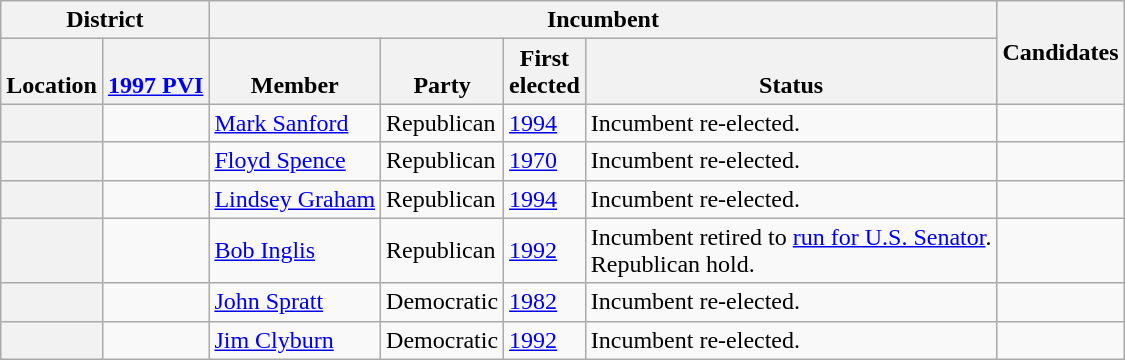<table class="wikitable sortable">
<tr>
<th colspan=2>District</th>
<th colspan=4>Incumbent</th>
<th rowspan=2 class="unsortable">Candidates</th>
</tr>
<tr valign=bottom>
<th>Location</th>
<th><a href='#'>1997 PVI</a></th>
<th>Member</th>
<th>Party</th>
<th>First<br>elected</th>
<th>Status</th>
</tr>
<tr>
<th></th>
<td></td>
<td><a href='#'>Mark Sanford</a></td>
<td>Republican</td>
<td><a href='#'>1994</a></td>
<td>Incumbent re-elected.</td>
<td nowrap></td>
</tr>
<tr>
<th></th>
<td></td>
<td><a href='#'>Floyd Spence</a></td>
<td>Republican</td>
<td><a href='#'>1970</a></td>
<td>Incumbent re-elected.</td>
<td nowrap></td>
</tr>
<tr>
<th></th>
<td></td>
<td><a href='#'>Lindsey Graham</a></td>
<td>Republican</td>
<td><a href='#'>1994</a></td>
<td>Incumbent re-elected.</td>
<td nowrap></td>
</tr>
<tr>
<th></th>
<td></td>
<td><a href='#'>Bob Inglis</a></td>
<td>Republican</td>
<td><a href='#'>1992</a></td>
<td>Incumbent retired to <a href='#'>run for U.S. Senator</a>.<br>Republican hold.</td>
<td nowrap></td>
</tr>
<tr>
<th></th>
<td></td>
<td><a href='#'>John Spratt</a></td>
<td>Democratic</td>
<td><a href='#'>1982</a></td>
<td>Incumbent re-elected.</td>
<td nowrap></td>
</tr>
<tr>
<th></th>
<td></td>
<td><a href='#'>Jim Clyburn</a></td>
<td>Democratic</td>
<td><a href='#'>1992</a></td>
<td>Incumbent re-elected.</td>
<td nowrap></td>
</tr>
</table>
